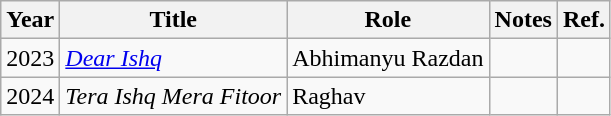<table class="wikitable">
<tr>
<th>Year</th>
<th>Title</th>
<th>Role</th>
<th>Notes</th>
<th>Ref.</th>
</tr>
<tr>
<td>2023</td>
<td><em><a href='#'>Dear Ishq</a></em></td>
<td>Abhimanyu Razdan</td>
<td></td>
<td></td>
</tr>
<tr>
<td>2024</td>
<td><em>Tera Ishq Mera Fitoor</em></td>
<td>Raghav</td>
<td></td>
<td></td>
</tr>
</table>
